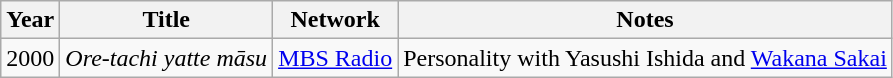<table class="wikitable">
<tr>
<th>Year</th>
<th>Title</th>
<th>Network</th>
<th>Notes</th>
</tr>
<tr>
<td>2000</td>
<td><em>Ore-tachi yatte māsu</em></td>
<td><a href='#'>MBS Radio</a></td>
<td>Personality with Yasushi Ishida and <a href='#'>Wakana Sakai</a></td>
</tr>
</table>
